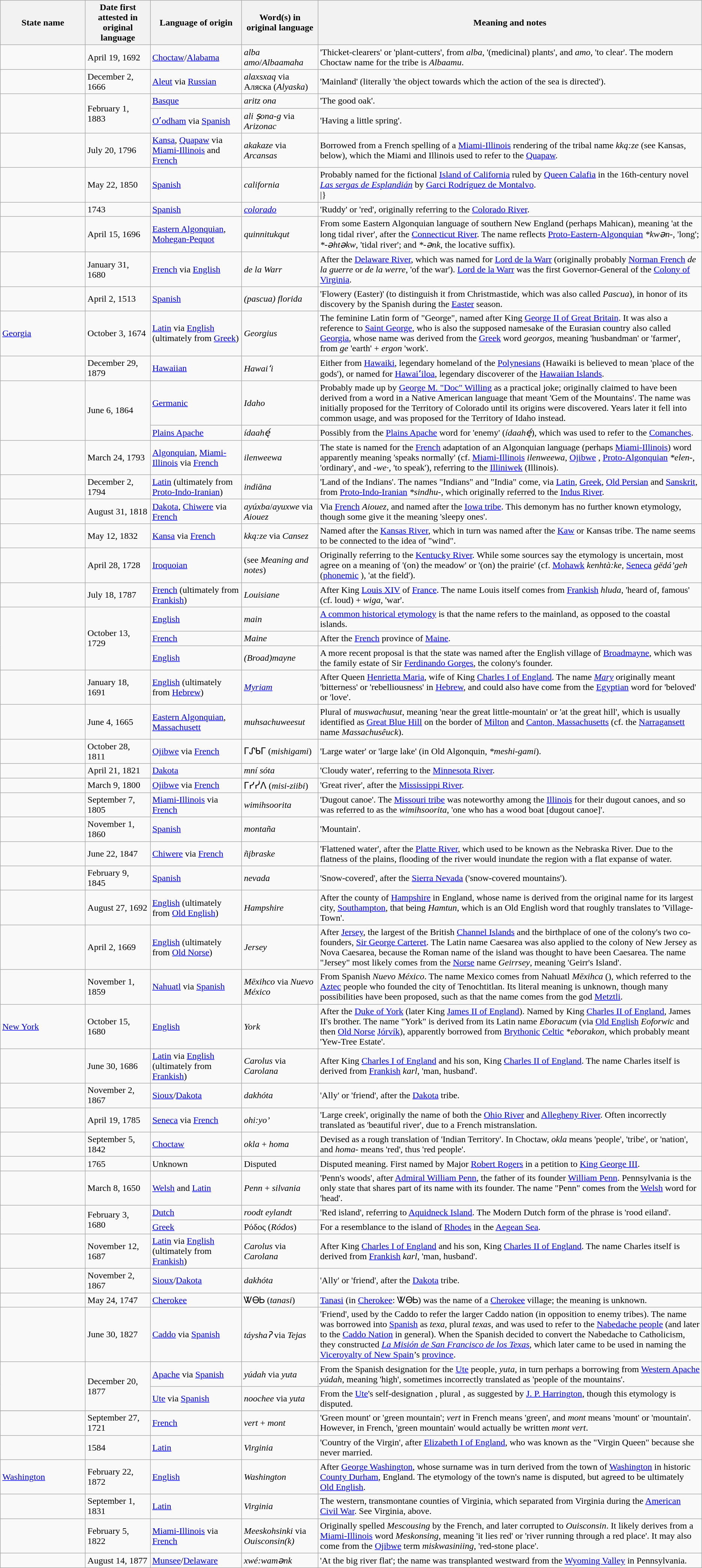<table class="wikitable sortable">
<tr>
<th style="width:9em;">State name</th>
<th scope="col" data-sort-type=date>Date first attested in original language</th>
<th scope="col">Language of origin</th>
<th scope="col">Word(s) in original language</th>
<th class="unsortable">Meaning and notes</th>
</tr>
<tr>
<td><br></td>
<td>April 19, 1692</td>
<td><a href='#'>Choctaw</a>/<a href='#'>Alabama</a></td>
<td><em>alba amo</em>/<em>Albaamaha</em></td>
<td>'Thicket-clearers' or 'plant-cutters', from <em>alba</em>, '(medicinal) plants', and <em>amo</em>, 'to clear'. The modern Choctaw name for the tribe is <em>Albaamu</em>.</td>
</tr>
<tr>
<td><br></td>
<td>December 2, 1666</td>
<td><a href='#'>Aleut</a> via <a href='#'>Russian</a></td>
<td><em>alaxsxaq</em> via Аляска (<em>Alyaska</em>)</td>
<td>'Mainland' (literally 'the object towards which the action of the sea is directed').</td>
</tr>
<tr>
<td rowspan=2><br></td>
<td rowspan=2>February 1, 1883</td>
<td><a href='#'>Basque</a></td>
<td><em>aritz ona</em></td>
<td>'The good oak'.</td>
</tr>
<tr>
<td><a href='#'>Oʼodham</a> via <a href='#'>Spanish</a></td>
<td><em>ali ṣona-g</em> via <em>Arizonac</em></td>
<td>'Having a little spring'.</td>
</tr>
<tr>
<td><br></td>
<td>July 20, 1796</td>
<td><a href='#'>Kansa</a>, <a href='#'>Quapaw</a> via <a href='#'>Miami-Illinois</a> and <a href='#'>French</a></td>
<td><em>akakaze</em> via <em>Arcansas</em></td>
<td>Borrowed from a French spelling of a <a href='#'>Miami-Illinois</a> rendering of the tribal name <em>kką:ze</em> (see Kansas, below), which the Miami and Illinois used to refer to the <a href='#'>Quapaw</a>.</td>
</tr>
<tr>
<td><br></td>
<td>May 22, 1850</td>
<td><a href='#'>Spanish</a></td>
<td><em>california</em></td>
<td>Probably named for the fictional <a href='#'>Island of California</a> ruled by <a href='#'>Queen Calafia</a> in the 16th-century novel <em><a href='#'>Las sergas de Esplandián</a></em> by <a href='#'>Garci Rodríguez de Montalvo</a>.<br><includeonly> |}</includeonly></onlyinclude></td>
</tr>
<tr>
<td><br></td>
<td data-sort-value="January 1, 1743">1743</td>
<td><a href='#'>Spanish</a></td>
<td><a href='#'><em>colorado</em></a></td>
<td>'Ruddy' or 'red', originally referring to the <a href='#'>Colorado River</a>.</td>
</tr>
<tr>
<td><br></td>
<td>April 15, 1696</td>
<td><a href='#'>Eastern Algonquian</a>, <a href='#'>Mohegan-Pequot</a></td>
<td><em>quinnitukqut</em></td>
<td>From some Eastern Algonquian language of southern New England (perhaps Mahican), meaning 'at the long tidal river', after the <a href='#'>Connecticut River</a>. The name reflects <a href='#'>Proto-Eastern-Algonquian</a> <em>*kwən-</em>, 'long'; <em>*-əhtəkw</em>, 'tidal river'; and <em>*-ənk</em>, the locative suffix).</td>
</tr>
<tr>
<td><br></td>
<td>January 31, 1680</td>
<td><a href='#'>French</a> via <a href='#'>English</a></td>
<td><em>de la Warr</em></td>
<td>After the <a href='#'>Delaware River</a>, which was named for <a href='#'>Lord de la Warr</a> (originally probably <a href='#'>Norman French</a> <em>de la guerre</em> or <em>de la werre</em>, 'of the war'). <a href='#'>Lord de la Warr</a> was the first Governor-General of the <a href='#'>Colony of Virginia</a>.</td>
</tr>
<tr>
<td><br></td>
<td>April 2, 1513</td>
<td><a href='#'>Spanish</a></td>
<td><em>(pascua) florida</em></td>
<td>'Flowery (Easter)' (to distinguish it from Christmastide, which was also called <em>Pascua</em>), in honor of its discovery by the Spanish during the <a href='#'>Easter</a> season.</td>
</tr>
<tr>
<td> <a href='#'>Georgia</a><br></td>
<td>October 3, 1674</td>
<td><a href='#'>Latin</a> via <a href='#'>English</a> (ultimately from <a href='#'>Greek</a>)</td>
<td><em>Georgius</em></td>
<td>The feminine Latin form of "George", named after King <a href='#'>George II of Great Britain</a>. It was also a reference to <a href='#'>Saint George</a>, who is also the supposed namesake of the Eurasian country also called <a href='#'>Georgia</a>, whose name was derived from the <a href='#'>Greek</a> word <em>georgos</em>, meaning 'husbandman' or 'farmer', from <em>ge</em> 'earth' + <em>ergon</em> 'work'.</td>
</tr>
<tr>
<td><br></td>
<td>December 29, 1879</td>
<td><a href='#'>Hawaiian</a></td>
<td><em>Hawaiʻi</em></td>
<td>Either from <a href='#'>Hawaiki</a>, legendary homeland of the <a href='#'>Polynesians</a> (Hawaiki is believed to mean 'place of the gods'), or named for <a href='#'>Hawaiʻiloa</a>, legendary discoverer of the <a href='#'>Hawaiian Islands</a>.</td>
</tr>
<tr>
<td rowspan=2><br></td>
<td rowspan=2>June 6, 1864</td>
<td><a href='#'>Germanic</a></td>
<td><em>Idaho</em></td>
<td>Probably made up by <a href='#'>George M. "Doc" Willing</a> as a practical joke; originally claimed to have been derived from a word in a Native American language that meant 'Gem of the Mountains'. The name was initially proposed for the Territory of Colorado until its origins were discovered. Years later it fell into common usage, and was proposed for the Territory of Idaho instead.</td>
</tr>
<tr>
<td><a href='#'>Plains Apache</a></td>
<td><em>ídaahę́</em></td>
<td>Possibly from the <a href='#'>Plains Apache</a> word for 'enemy' (<em>ídaahę́</em>), which was used to refer to the <a href='#'>Comanches</a>.</td>
</tr>
<tr>
<td><br></td>
<td>March 24, 1793</td>
<td><a href='#'>Algonquian</a>, <a href='#'>Miami-Illinois</a> via <a href='#'>French</a></td>
<td><em>ilenweewa</em></td>
<td>The state is named for the <a href='#'>French</a> adaptation of an Algonquian language (perhaps <a href='#'>Miami-Illinois</a>) word apparently meaning 'speaks normally' (cf. <a href='#'>Miami-Illinois</a> <em>ilenweewa</em>, <a href='#'>Ojibwe</a> <ilinoüek>, <a href='#'>Proto-Algonquian</a> <em>*elen-</em>, 'ordinary', and <em>-we·</em>, 'to speak'), referring to the <a href='#'>Illiniwek</a> (Illinois).</td>
</tr>
<tr>
<td><br></td>
<td>December 2, 1794</td>
<td><a href='#'>Latin</a> (ultimately from <a href='#'>Proto-Indo-Iranian</a>)</td>
<td><em>indiāna</em></td>
<td>'Land of the Indians'. The names "Indians" and "India" come, via <a href='#'>Latin</a>, <a href='#'>Greek</a>, <a href='#'>Old Persian</a> and <a href='#'>Sanskrit</a>, from <a href='#'>Proto-Indo-Iranian</a> <em>*sindhu-</em>, which originally referred to the <a href='#'>Indus River</a>.</td>
</tr>
<tr>
<td><br></td>
<td>August 31, 1818</td>
<td><a href='#'>Dakota</a>, <a href='#'>Chiwere</a> via <a href='#'>French</a></td>
<td><em>ayúxba</em>/<em>ayuxwe</em> via <em>Aiouez</em></td>
<td>Via <a href='#'>French</a> <em>Aiouez</em>, and named after the <a href='#'>Iowa tribe</a>. This demonym has no further known etymology, though some give it the meaning 'sleepy ones'.</td>
</tr>
<tr>
<td><br></td>
<td>May 12, 1832</td>
<td><a href='#'>Kansa</a> via <a href='#'>French</a></td>
<td><em>kką:ze</em> via <em>Cansez</em></td>
<td>Named after the <a href='#'>Kansas River</a>, which in turn was named after the <a href='#'>Kaw</a> or Kansas tribe. The name seems to be connected to the idea of "wind".</td>
</tr>
<tr>
<td><br></td>
<td>April 28, 1728</td>
<td><a href='#'>Iroquoian</a></td>
<td>(see <em>Meaning and notes</em>)</td>
<td>Originally referring to the <a href='#'>Kentucky River</a>. While some sources say the etymology is uncertain, most agree on a meaning of '(on) the meadow' or '(on) the prairie' (cf. <a href='#'>Mohawk</a> <em>kenhtà:ke,</em> <a href='#'>Seneca</a> <em>gëdá’geh</em> (<a href='#'>phonemic</a> ), 'at the field').</td>
</tr>
<tr>
<td><br></td>
<td>July 18, 1787</td>
<td><a href='#'>French</a> (ultimately from <a href='#'>Frankish</a>)</td>
<td><em>Louisiane</em></td>
<td>After King <a href='#'>Louis XIV</a> of <a href='#'>France</a>. The name Louis itself comes from <a href='#'>Frankish</a> <em>hluda</em>, 'heard of, famous' (cf. loud) + <em>wiga</em>, 'war'.</td>
</tr>
<tr>
<td rowspan=3><br></td>
<td rowspan=3>October 13, 1729</td>
<td><a href='#'>English</a></td>
<td><em>main</em></td>
<td><a href='#'>A common historical etymology</a> is that the name refers to the mainland, as opposed to the coastal islands.</td>
</tr>
<tr>
<td><a href='#'>French</a></td>
<td><em>Maine</em></td>
<td>After the <a href='#'>French</a> province of <a href='#'>Maine</a>.</td>
</tr>
<tr>
<td><a href='#'>English</a></td>
<td><em>(Broad)mayne</em></td>
<td>A more recent proposal is that the state was named after the English village of <a href='#'>Broadmayne</a>, which was the family estate of Sir <a href='#'>Ferdinando Gorges</a>, the colony's founder.</td>
</tr>
<tr>
<td><br></td>
<td>January 18, 1691</td>
<td><a href='#'>English</a> (ultimately from <a href='#'>Hebrew</a>)</td>
<td><em><a href='#'>Myriam</a></em></td>
<td>After Queen <a href='#'>Henrietta Maria</a>, wife of King <a href='#'>Charles I of England</a>. The name <em><a href='#'>Mary</a></em> originally meant 'bitterness' or 'rebelliousness' in <a href='#'>Hebrew</a>, and could also have come from the <a href='#'>Egyptian</a> word for 'beloved' or 'love'.</td>
</tr>
<tr>
<td> <br></td>
<td>June 4, 1665</td>
<td><a href='#'>Eastern Algonquian</a>, <a href='#'>Massachusett</a></td>
<td><em>muhsachuweesut</em></td>
<td>Plural of <em>muswachusut</em>, meaning 'near the great little-mountain' or 'at the great hill', which is usually identified as <a href='#'>Great Blue Hill</a> on the border of <a href='#'>Milton</a> and <a href='#'>Canton, Massachusetts</a> (cf. the <a href='#'>Narragansett</a> name <em>Massachusêuck</em>).</td>
</tr>
<tr>
<td><br></td>
<td>October 28, 1811</td>
<td><a href='#'>Ojibwe</a> via <a href='#'>French</a></td>
<td>ᒥᔑᑲᒥ (<em>mishigami</em>)</td>
<td>'Large water' or 'large lake' (in Old Algonquin, <em>*meshi-gami</em>).</td>
</tr>
<tr>
<td><br></td>
<td>April 21, 1821</td>
<td><a href='#'>Dakota</a></td>
<td><em>mní sóta</em></td>
<td>'Cloudy water', referring to the <a href='#'>Minnesota River</a>.</td>
</tr>
<tr>
<td><br></td>
<td>March 9, 1800</td>
<td><a href='#'>Ojibwe</a> via <a href='#'>French</a></td>
<td>ᒥᓯᓰᐱ (<em>misi-ziibi</em>)</td>
<td>'Great river', after the <a href='#'>Mississippi River</a>.</td>
</tr>
<tr>
<td><br></td>
<td>September 7, 1805</td>
<td><a href='#'>Miami-Illinois</a> via <a href='#'>French</a></td>
<td><em>wimihsoorita</em></td>
<td>'Dugout canoe'. The <a href='#'>Missouri tribe</a> was noteworthy among the <a href='#'>Illinois</a> for their dugout canoes, and so was referred to as the <em>wimihsoorita</em>, 'one who has a wood boat [dugout canoe]'.</td>
</tr>
<tr>
<td><br></td>
<td>November 1, 1860</td>
<td><a href='#'>Spanish</a></td>
<td><em>montaña</em></td>
<td>'Mountain'.</td>
</tr>
<tr>
<td><br></td>
<td>June 22, 1847</td>
<td><a href='#'>Chiwere</a> via <a href='#'>French</a></td>
<td><em>ñįbraske</em></td>
<td>'Flattened water', after the <a href='#'>Platte River</a>, which used to be known as the Nebraska River. Due to the flatness of the plains, flooding of the river would inundate the region with a flat expanse of water.</td>
</tr>
<tr>
<td><br></td>
<td>February 9, 1845</td>
<td><a href='#'>Spanish</a></td>
<td><em>nevada</em></td>
<td>'Snow-covered', after the <a href='#'>Sierra Nevada</a> ('snow-covered mountains').</td>
</tr>
<tr>
<td><br></td>
<td>August 27, 1692</td>
<td><a href='#'>English</a> (ultimately from <a href='#'>Old English</a>)</td>
<td><em>Hampshire</em></td>
<td>After the county of <a href='#'>Hampshire</a> in England, whose name is derived from the original name for its largest city, <a href='#'>Southampton</a>, that being <em>Hamtun</em>, which is an Old English word that roughly translates to 'Village-Town'.</td>
</tr>
<tr>
<td><br></td>
<td>April 2, 1669</td>
<td><a href='#'>English</a> (ultimately from <a href='#'>Old Norse</a>)</td>
<td><em>Jersey</em></td>
<td>After <a href='#'>Jersey</a>, the largest of the British <a href='#'>Channel Islands</a> and the birthplace of one of the colony's two co-founders, <a href='#'>Sir George Carteret</a>. The Latin name Caesarea was also applied to the colony of New Jersey as Nova Caesarea, because the Roman name of the island was thought to have been Caesarea. The name "Jersey" most likely comes from the <a href='#'>Norse</a> name <em>Geirrsey</em>, meaning 'Geirr's Island'.</td>
</tr>
<tr>
<td><br></td>
<td>November 1, 1859</td>
<td><a href='#'>Nahuatl</a> via <a href='#'>Spanish</a></td>
<td><em>Mēxihco</em> via <em>Nuevo México</em></td>
<td>From Spanish <em>Nuevo México</em>. The name Mexico comes from Nahuatl <em>Mēxihca</em> (), which referred to the <a href='#'>Aztec</a> people who founded the city of Tenochtitlan. Its literal meaning is unknown, though many possibilities have been proposed, such as that the name comes from the god <a href='#'>Metztli</a>.</td>
</tr>
<tr>
<td> <a href='#'>New York</a><br></td>
<td>October 15, 1680</td>
<td><a href='#'>English</a></td>
<td><em>York</em></td>
<td>After the <a href='#'>Duke of York</a> (later King <a href='#'>James II of England</a>). Named by King <a href='#'>Charles II of England</a>, James II's brother. The name "York" is derived from its Latin name <em>Eboracum</em> (via <a href='#'>Old English</a> <em>Eoforwic</em> and then <a href='#'>Old Norse</a> <a href='#'>Jórvík</a>), apparently borrowed from <a href='#'>Brythonic</a> <a href='#'>Celtic</a> <em>*eborakon</em>, which probably meant 'Yew-Tree Estate'. </td>
</tr>
<tr>
<td><br></td>
<td>June 30, 1686</td>
<td><a href='#'>Latin</a> via <a href='#'>English</a> (ultimately from <a href='#'>Frankish</a>)</td>
<td><em>Carolus</em> via <em>Carolana</em></td>
<td>After King <a href='#'>Charles I of England</a> and his son, King <a href='#'>Charles II of England</a>. The name Charles itself is derived from <a href='#'>Frankish</a> <em>karl</em>, 'man, husband'.</td>
</tr>
<tr>
<td><br></td>
<td>November 2, 1867</td>
<td><a href='#'>Sioux</a>/<a href='#'>Dakota</a></td>
<td><em>dakhóta</em></td>
<td>'Ally' or 'friend', after the <a href='#'>Dakota</a> tribe.</td>
</tr>
<tr>
<td><br></td>
<td>April 19, 1785</td>
<td><a href='#'>Seneca</a> via <a href='#'>French</a></td>
<td><em>ohi:yo’</em></td>
<td>'Large creek', originally the name of both the <a href='#'>Ohio River</a> and <a href='#'>Allegheny River</a>. Often incorrectly translated as 'beautiful river', due to a French mistranslation.</td>
</tr>
<tr>
<td><br></td>
<td>September 5, 1842</td>
<td><a href='#'>Choctaw</a></td>
<td><em>okla</em> + <em>homa</em></td>
<td>Devised as a rough translation of 'Indian Territory'. In Choctaw, <em>okla</em> means 'people', 'tribe', or 'nation', and <em>homa-</em> means 'red', thus 'red people'.</td>
</tr>
<tr>
<td><br></td>
<td>1765</td>
<td>Unknown</td>
<td>Disputed</td>
<td>Disputed meaning. First named by Major <a href='#'>Robert Rogers</a> in a petition to <a href='#'>King George III</a>.<br></td>
</tr>
<tr>
<td><br></td>
<td>March 8, 1650</td>
<td><a href='#'>Welsh</a> and <a href='#'>Latin</a></td>
<td><em>Penn</em> + <em>silvania</em></td>
<td>'Penn's woods', after <a href='#'>Admiral William Penn</a>, the father of its founder <a href='#'>William Penn</a>. Pennsylvania is the only state that shares part of its name with its founder. The name "Penn" comes from the <a href='#'>Welsh</a> word for 'head'.</td>
</tr>
<tr>
<td rowspan=2><br></td>
<td rowspan=2>February 3, 1680</td>
<td><a href='#'>Dutch</a></td>
<td><em>roodt eylandt</em></td>
<td>'Red island', referring to <a href='#'>Aquidneck Island</a>. The Modern Dutch form of the phrase is 'rood eiland'.</td>
</tr>
<tr>
<td><a href='#'>Greek</a></td>
<td>Ρόδος (<em>Ródos</em>)</td>
<td>For a resemblance to the island of <a href='#'>Rhodes</a> in the <a href='#'>Aegean Sea</a>.</td>
</tr>
<tr>
<td><br></td>
<td>November 12, 1687</td>
<td><a href='#'>Latin</a> via <a href='#'>English</a> (ultimately from <a href='#'>Frankish</a>)</td>
<td><em>Carolus</em> via <em>Carolana</em></td>
<td>After King <a href='#'>Charles I of England</a> and his son, King <a href='#'>Charles II of England</a>. The name Charles itself is derived from <a href='#'>Frankish</a> <em>karl</em>, 'man, husband'.</td>
</tr>
<tr>
<td><br></td>
<td>November 2, 1867</td>
<td><a href='#'>Sioux</a>/<a href='#'>Dakota</a></td>
<td><em>dakhóta</em></td>
<td>'Ally' or 'friend', after the <a href='#'>Dakota</a> tribe.</td>
</tr>
<tr>
<td><br></td>
<td>May 24, 1747</td>
<td><a href='#'>Cherokee</a></td>
<td>ᏔᎾᏏ (<em>tanasi</em>)</td>
<td><a href='#'>Tanasi</a> (in <a href='#'>Cherokee</a>: ᏔᎾᏏ) was the name of a <a href='#'>Cherokee</a> village; the meaning is unknown.</td>
</tr>
<tr>
<td><br></td>
<td>June 30, 1827</td>
<td><a href='#'>Caddo</a> via <a href='#'>Spanish</a></td>
<td><em>táyshaʔ</em> via <em>Tejas</em></td>
<td>'Friend', used by the Caddo to refer the larger Caddo nation (in opposition to enemy tribes). The name was borrowed into <a href='#'>Spanish</a> as <em>texa</em>, plural <em>texas</em>, and was used to refer to the <a href='#'>Nabedache people</a> (and later to the <a href='#'>Caddo Nation</a> in general). When the Spanish decided to convert the Nabedache to Catholicism, they constructed <em><a href='#'>La Misión de San Francisco de los Texas</a></em>, which later came to be used in naming the <a href='#'>Viceroyalty of New Spain</a>’s <a href='#'>province</a>.</td>
</tr>
<tr>
<td rowspan=2><br></td>
<td rowspan=2>December 20, 1877</td>
<td><a href='#'>Apache</a> via <a href='#'>Spanish</a></td>
<td><em>yúdah</em> via <em>yuta</em></td>
<td>From the Spanish designation for the <a href='#'>Ute</a> people, <em>yuta</em>, in turn perhaps a borrowing from <a href='#'>Western Apache</a> <em>yúdah</em>, meaning 'high', sometimes incorrectly translated as 'people of the mountains'.</td>
</tr>
<tr>
<td><a href='#'>Ute</a> via <a href='#'>Spanish</a></td>
<td><em>noochee</em> via <em>yuta</em></td>
<td>From the <a href='#'>Ute</a>'s self-designation , plural , as suggested by <a href='#'>J. P. Harrington</a>, though this etymology is disputed.</td>
</tr>
<tr>
</tr>
<tr>
<td><br></td>
<td>September 27, 1721</td>
<td><a href='#'>French</a></td>
<td><em>vert</em> + <em>mont</em></td>
<td>'Green mount' or 'green mountain'; <em>vert</em> in French means 'green', and <em>mont</em> means 'mount' or 'mountain'. However, in French, 'green mountain' would actually be written <em>mont vert</em>.</td>
</tr>
<tr>
<td><br></td>
<td>1584</td>
<td><a href='#'>Latin</a></td>
<td><em>Virginia</em></td>
<td>'Country of the Virgin', after <a href='#'>Elizabeth I of England</a>, who was known as the "Virgin Queen" because she never married.</td>
</tr>
<tr>
<td> <a href='#'>Washington</a><br></td>
<td>February 22, 1872</td>
<td><a href='#'>English</a></td>
<td><em>Washington</em></td>
<td>After <a href='#'>George Washington</a>, whose surname was in turn derived from the town of <a href='#'>Washington</a> in historic <a href='#'>County Durham</a>, England. The etymology of the town's name is disputed, but agreed to be ultimately <a href='#'>Old English</a>.</td>
</tr>
<tr>
<td><br></td>
<td>September 1, 1831</td>
<td><a href='#'>Latin</a></td>
<td><em>Virginia</em></td>
<td>The western, transmontane counties of Virginia, which separated from Virginia during the <a href='#'>American Civil War</a>. See Virginia, above.</td>
</tr>
<tr>
<td><br></td>
<td>February 5, 1822</td>
<td><a href='#'>Miami-Illinois</a> via <a href='#'>French</a></td>
<td><em>Meeskohsinki</em> via <em>Ouisconsin(k)</em></td>
<td>Originally spelled <em>Mescousing</em> by the French, and later corrupted to <em>Ouisconsin</em>. It likely derives from a <a href='#'>Miami-Illinois</a> word <em>Meskonsing</em>, meaning 'it lies red' or 'river running through a red place'. It may also come from the <a href='#'>Ojibwe</a> term <em>miskwasiniing</em>, 'red-stone place'.</td>
</tr>
<tr>
<td><br></td>
<td>August 14, 1877</td>
<td><a href='#'>Munsee</a>/<a href='#'>Delaware</a></td>
<td><em>xwé:wamənk</em></td>
<td>'At the big river flat'; the name was transplanted westward from the <a href='#'>Wyoming Valley</a> in Pennsylvania.</td>
</tr>
</table>
